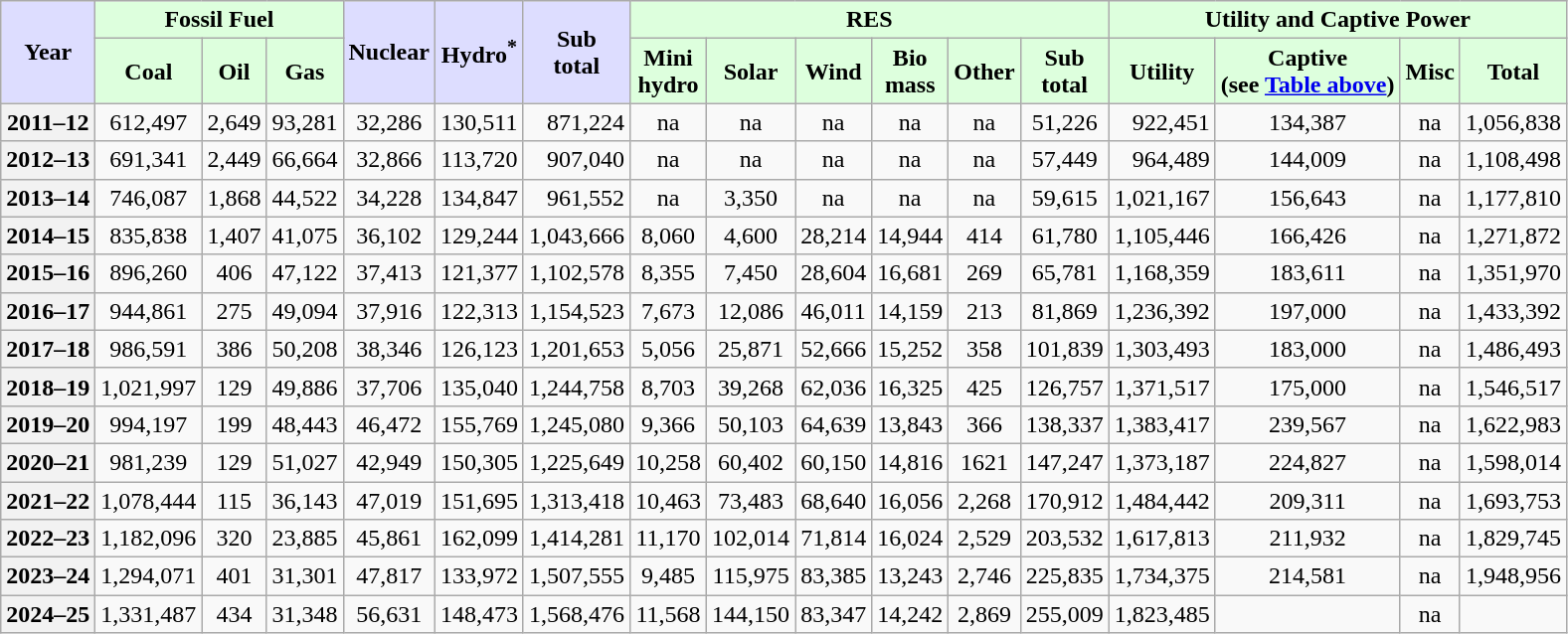<table class="wikitable" style="text-align:center">
<tr>
<th rowspan="2" style="background:#ddf;">Year</th>
<th colspan="3" style="background:#dfd;">Fossil Fuel</th>
<th rowspan="2" style="background:#ddf;">Nuclear</th>
<th rowspan="2" style="background:#ddf;">Hydro<sup>*</sup></th>
<th rowspan="2" style="background:#ddf;">Sub<br>total</th>
<th colspan="6" style="background:#dfd;">RES</th>
<th colspan="4" style="background:#dfd;">Utility and Captive Power</th>
</tr>
<tr>
<th style="background:#dfd;">Coal</th>
<th style="background:#dfd;">Oil</th>
<th style="background:#dfd;">Gas</th>
<th style="background:#dfd;">Mini<br>hydro</th>
<th style="background:#dfd;">Solar</th>
<th style="background:#dfd;">Wind</th>
<th style="background:#dfd;">Bio<br>mass</th>
<th style="background:#dfd;">Other</th>
<th style="background:#dfd;">Sub<br>total</th>
<th style="background:#dfd;">Utility</th>
<th style="background:#dfd;">Captive<br>(see <a href='#'>Table above</a>)</th>
<th style="background:#dfd;">Misc</th>
<th style="background:#dfd;">Total</th>
</tr>
<tr>
<th>2011–12</th>
<td>612,497</td>
<td>2,649</td>
<td>93,281</td>
<td>32,286</td>
<td>130,511</td>
<td style="text-align:right;">871,224</td>
<td>na</td>
<td>na</td>
<td>na</td>
<td>na</td>
<td>na</td>
<td>51,226</td>
<td style="text-align:right;">922,451</td>
<td>134,387</td>
<td>na</td>
<td align="right">1,056,838</td>
</tr>
<tr>
<th>2012–13</th>
<td>691,341</td>
<td>2,449</td>
<td>66,664</td>
<td>32,866</td>
<td>113,720</td>
<td align="right">907,040</td>
<td>na</td>
<td>na</td>
<td>na</td>
<td>na</td>
<td>na</td>
<td>57,449</td>
<td style="text-align:right;">964,489</td>
<td>144,009</td>
<td>na</td>
<td align="right">1,108,498</td>
</tr>
<tr>
<th>2013–14</th>
<td>746,087</td>
<td>1,868</td>
<td>44,522</td>
<td>34,228</td>
<td>134,847</td>
<td align="right">961,552</td>
<td>na</td>
<td>3,350</td>
<td>na</td>
<td>na</td>
<td>na</td>
<td>59,615</td>
<td align="right">1,021,167</td>
<td>156,643</td>
<td>na</td>
<td align="right">1,177,810</td>
</tr>
<tr>
<th>2014–15</th>
<td>835,838</td>
<td>1,407</td>
<td>41,075</td>
<td>36,102</td>
<td>129,244</td>
<td style="text-align:right;">1,043,666</td>
<td>8,060</td>
<td>4,600</td>
<td>28,214</td>
<td>14,944</td>
<td>414</td>
<td>61,780</td>
<td align="right">1,105,446</td>
<td>166,426</td>
<td>na</td>
<td align="right">1,271,872</td>
</tr>
<tr>
<th>2015–16</th>
<td>896,260</td>
<td>406</td>
<td>47,122</td>
<td>37,413</td>
<td>121,377</td>
<td style="text-align:right;">1,102,578</td>
<td>8,355</td>
<td>7,450</td>
<td>28,604</td>
<td>16,681</td>
<td>269</td>
<td>65,781</td>
<td align="right">1,168,359</td>
<td>183,611</td>
<td>na</td>
<td align="right">1,351,970</td>
</tr>
<tr>
<th>2016–17</th>
<td>944,861</td>
<td>275</td>
<td>49,094</td>
<td>37,916</td>
<td>122,313</td>
<td style="text-align:right;">1,154,523</td>
<td>7,673</td>
<td>12,086</td>
<td>46,011</td>
<td>14,159</td>
<td>213</td>
<td>81,869</td>
<td align="right">1,236,392</td>
<td>197,000</td>
<td>na</td>
<td align="right">1,433,392</td>
</tr>
<tr>
<th>2017–18</th>
<td>986,591</td>
<td>386</td>
<td>50,208</td>
<td>38,346</td>
<td>126,123</td>
<td style="text-align:right;">1,201,653</td>
<td>5,056</td>
<td>25,871</td>
<td>52,666</td>
<td>15,252</td>
<td>358</td>
<td>101,839</td>
<td align="right">1,303,493</td>
<td>183,000</td>
<td>na</td>
<td align="right">1,486,493</td>
</tr>
<tr>
<th>2018–19</th>
<td>1,021,997</td>
<td>129</td>
<td>49,886</td>
<td>37,706</td>
<td>135,040</td>
<td style="text-align:right;">1,244,758</td>
<td>8,703</td>
<td>39,268</td>
<td>62,036</td>
<td>16,325</td>
<td>425</td>
<td>126,757</td>
<td align="right">1,371,517</td>
<td>175,000</td>
<td>na</td>
<td align="right">1,546,517</td>
</tr>
<tr>
<th>2019–20</th>
<td>994,197</td>
<td>199</td>
<td>48,443</td>
<td>46,472</td>
<td>155,769</td>
<td style="text-align:right;">1,245,080</td>
<td>9,366</td>
<td>50,103</td>
<td>64,639</td>
<td>13,843</td>
<td>366</td>
<td>138,337</td>
<td align="right">1,383,417</td>
<td>239,567</td>
<td>na</td>
<td align="right">1,622,983</td>
</tr>
<tr>
<th>2020–21</th>
<td>981,239</td>
<td>129</td>
<td>51,027</td>
<td>42,949</td>
<td>150,305</td>
<td style="text-align:right;">1,225,649</td>
<td>10,258</td>
<td>60,402</td>
<td>60,150</td>
<td>14,816</td>
<td>1621</td>
<td>147,247</td>
<td align="right">1,373,187</td>
<td>224,827</td>
<td>na</td>
<td align="right">1,598,014</td>
</tr>
<tr>
<th>2021–22</th>
<td>1,078,444</td>
<td>115</td>
<td>36,143</td>
<td>47,019</td>
<td>151,695</td>
<td style="text-align:right;">1,313,418</td>
<td>10,463</td>
<td>73,483</td>
<td>68,640</td>
<td>16,056</td>
<td>2,268</td>
<td>170,912</td>
<td align="right">1,484,442</td>
<td>209,311</td>
<td>na</td>
<td align="right">1,693,753</td>
</tr>
<tr>
<th>2022–23</th>
<td>1,182,096</td>
<td>320</td>
<td>23,885</td>
<td>45,861</td>
<td>162,099</td>
<td style="text-align:right;">1,414,281</td>
<td>11,170</td>
<td>102,014</td>
<td>71,814</td>
<td>16,024</td>
<td>2,529</td>
<td>203,532</td>
<td align="right">1,617,813</td>
<td>211,932</td>
<td>na</td>
<td align="right">1,829,745</td>
</tr>
<tr>
<th>2023–24</th>
<td>1,294,071</td>
<td>401</td>
<td>31,301</td>
<td>47,817</td>
<td>133,972</td>
<td style="text-align:right;">1,507,555</td>
<td>9,485</td>
<td>115,975</td>
<td>83,385</td>
<td>13,243</td>
<td>2,746</td>
<td>225,835</td>
<td align="right">1,734,375</td>
<td>214,581</td>
<td>na</td>
<td align="right">1,948,956</td>
</tr>
<tr>
<th>2024–25</th>
<td>1,331,487</td>
<td>434</td>
<td>31,348</td>
<td>56,631</td>
<td>148,473</td>
<td style="text-align:right;">1,568,476</td>
<td>11,568</td>
<td>144,150</td>
<td>83,347</td>
<td>14,242</td>
<td>2,869</td>
<td>255,009</td>
<td align="right">1,823,485</td>
<td></td>
<td>na</td>
<td align="right"></td>
</tr>
</table>
